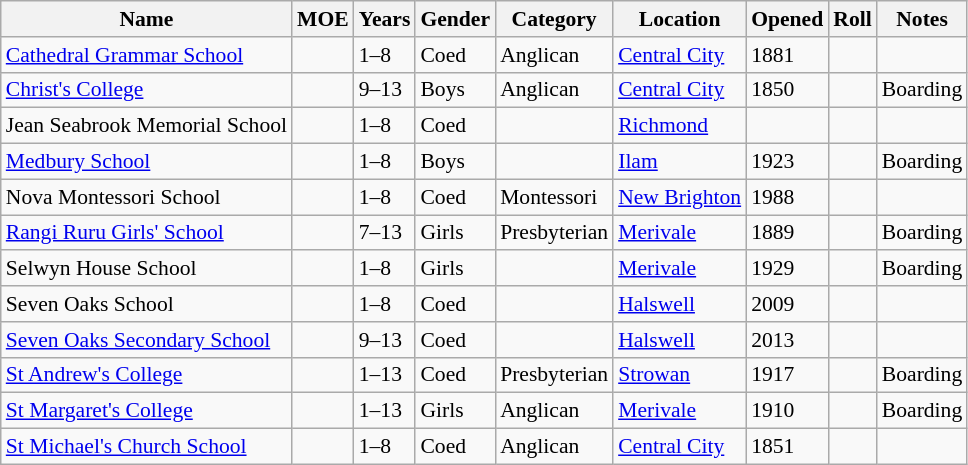<table class="wikitable sortable" style="font-size:90%">
<tr>
<th>Name</th>
<th>MOE</th>
<th>Years</th>
<th>Gender</th>
<th>Category</th>
<th>Location</th>
<th>Opened</th>
<th>Roll</th>
<th>Notes</th>
</tr>
<tr>
<td><a href='#'>Cathedral Grammar School</a></td>
<td></td>
<td>1–8</td>
<td>Coed</td>
<td>Anglican</td>
<td><a href='#'>Central City</a></td>
<td>1881</td>
<td></td>
<td></td>
</tr>
<tr>
<td><a href='#'>Christ's College</a></td>
<td></td>
<td>9–13</td>
<td>Boys</td>
<td>Anglican</td>
<td><a href='#'>Central City</a></td>
<td>1850</td>
<td></td>
<td>Boarding</td>
</tr>
<tr>
<td>Jean Seabrook Memorial School</td>
<td></td>
<td>1–8</td>
<td>Coed</td>
<td></td>
<td><a href='#'>Richmond</a></td>
<td></td>
<td></td>
<td></td>
</tr>
<tr>
<td><a href='#'>Medbury School</a></td>
<td></td>
<td>1–8</td>
<td>Boys</td>
<td></td>
<td><a href='#'>Ilam</a></td>
<td>1923</td>
<td></td>
<td>Boarding</td>
</tr>
<tr>
<td>Nova Montessori School</td>
<td></td>
<td>1–8</td>
<td>Coed</td>
<td>Montessori</td>
<td><a href='#'>New Brighton</a></td>
<td>1988</td>
<td></td>
<td></td>
</tr>
<tr>
<td><a href='#'>Rangi Ruru Girls' School</a></td>
<td></td>
<td>7–13</td>
<td>Girls</td>
<td>Presbyterian</td>
<td><a href='#'>Merivale</a></td>
<td>1889</td>
<td></td>
<td>Boarding</td>
</tr>
<tr>
<td>Selwyn House School</td>
<td></td>
<td>1–8</td>
<td>Girls</td>
<td></td>
<td><a href='#'>Merivale</a></td>
<td>1929</td>
<td></td>
<td>Boarding</td>
</tr>
<tr>
<td>Seven Oaks School</td>
<td></td>
<td>1–8</td>
<td>Coed</td>
<td></td>
<td><a href='#'>Halswell</a></td>
<td>2009</td>
<td></td>
<td></td>
</tr>
<tr>
<td><a href='#'>Seven Oaks Secondary School</a></td>
<td></td>
<td>9–13</td>
<td>Coed</td>
<td></td>
<td><a href='#'>Halswell</a></td>
<td>2013</td>
<td></td>
<td></td>
</tr>
<tr>
<td><a href='#'>St Andrew's College</a></td>
<td></td>
<td>1–13</td>
<td>Coed</td>
<td>Presbyterian</td>
<td><a href='#'>Strowan</a></td>
<td>1917</td>
<td></td>
<td>Boarding</td>
</tr>
<tr>
<td><a href='#'>St Margaret's College</a></td>
<td></td>
<td>1–13</td>
<td>Girls</td>
<td>Anglican</td>
<td><a href='#'>Merivale</a></td>
<td>1910</td>
<td></td>
<td>Boarding</td>
</tr>
<tr>
<td><a href='#'>St Michael's Church School</a></td>
<td></td>
<td>1–8</td>
<td>Coed</td>
<td>Anglican</td>
<td><a href='#'>Central City</a></td>
<td>1851</td>
<td></td>
<td></td>
</tr>
</table>
